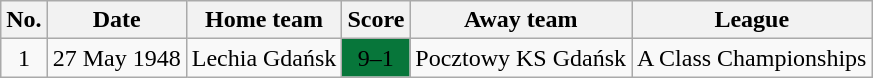<table class="wikitable" style="text-align: center">
<tr>
<th>No.</th>
<th>Date</th>
<th>Home team</th>
<th>Score</th>
<th>Away team</th>
<th>League</th>
</tr>
<tr>
<td>1</td>
<td>27 May 1948</td>
<td>Lechia Gdańsk</td>
<td bgcolor=#07763a><span>9–1</span></td>
<td>Pocztowy KS Gdańsk</td>
<td>A Class Championships</td>
</tr>
</table>
